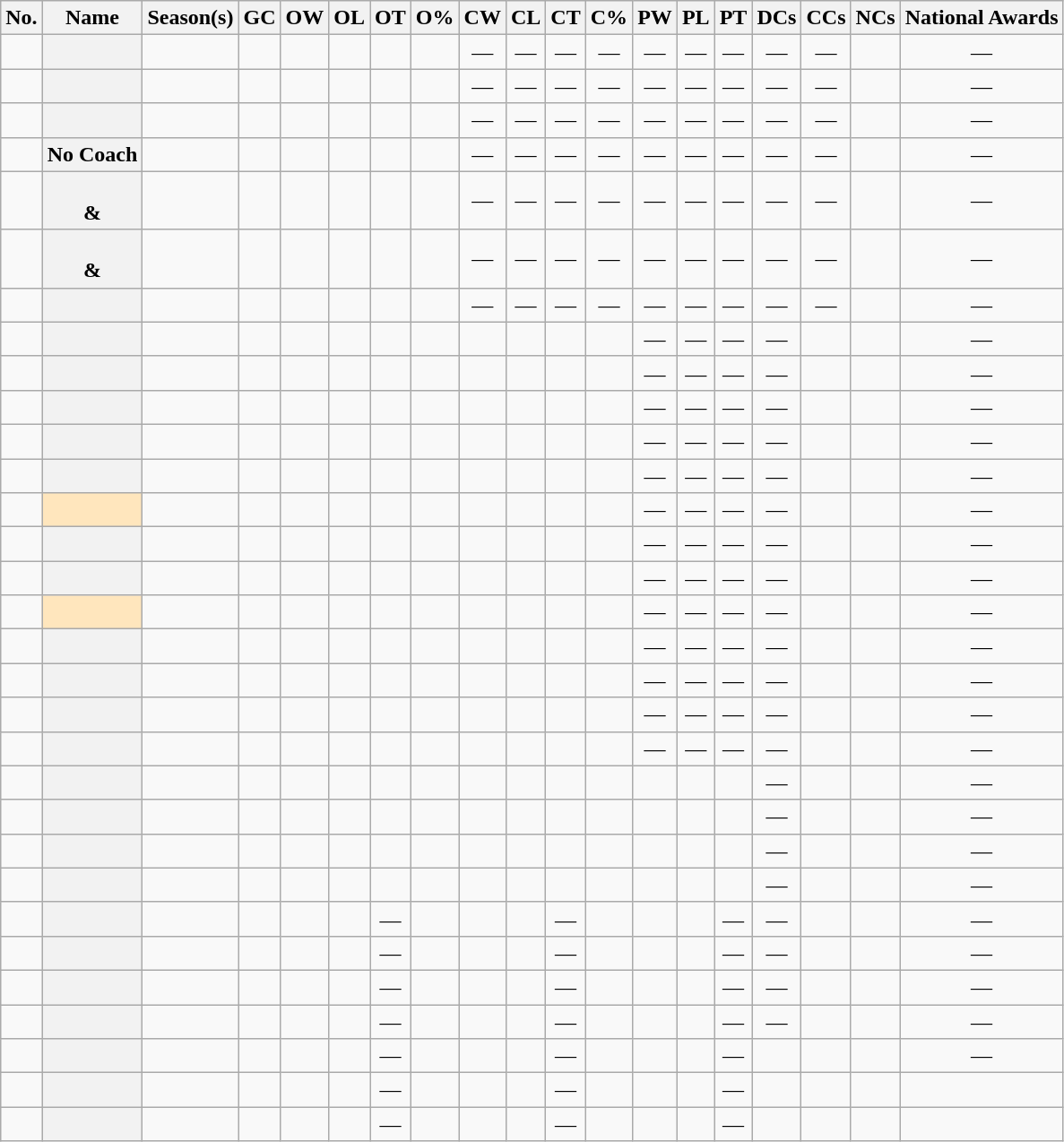<table class="wikitable sortable" style="text-align:center;">
<tr>
<th scope="col" class="unsortable">No.</th>
<th scope="col">Name</th>
<th scope="col">Season(s)</th>
<th scope="col">GC</th>
<th scope="col">OW</th>
<th scope="col">OL</th>
<th scope="col">OT</th>
<th scope="col">O%</th>
<th scope="col">CW</th>
<th scope="col">CL</th>
<th scope="col">CT</th>
<th scope="col">C%</th>
<th scope="col">PW</th>
<th scope="col">PL</th>
<th scope="col">PT</th>
<th scope="col">DCs</th>
<th scope="col">CCs</th>
<th scope="col">NCs</th>
<th scope="col" class="unsortable">National Awards</th>
</tr>
<tr>
<td></td>
<th scope="row"></th>
<td></td>
<td></td>
<td></td>
<td></td>
<td></td>
<td></td>
<td>—</td>
<td>—</td>
<td>—</td>
<td>—</td>
<td>—</td>
<td>—</td>
<td>—</td>
<td>—</td>
<td>—</td>
<td></td>
<td>—</td>
</tr>
<tr>
<td></td>
<th scope="row"></th>
<td></td>
<td></td>
<td></td>
<td></td>
<td></td>
<td></td>
<td>—</td>
<td>—</td>
<td>—</td>
<td>—</td>
<td>—</td>
<td>—</td>
<td>—</td>
<td>—</td>
<td>—</td>
<td></td>
<td>—</td>
</tr>
<tr>
<td></td>
<th scope="row"></th>
<td></td>
<td></td>
<td></td>
<td></td>
<td></td>
<td></td>
<td>—</td>
<td>—</td>
<td>—</td>
<td>—</td>
<td>—</td>
<td>—</td>
<td>—</td>
<td>—</td>
<td>—</td>
<td></td>
<td>—</td>
</tr>
<tr>
<td></td>
<th scope="row">No Coach</th>
<td></td>
<td></td>
<td></td>
<td></td>
<td></td>
<td></td>
<td>—</td>
<td>—</td>
<td>—</td>
<td>—</td>
<td>—</td>
<td>—</td>
<td>—</td>
<td>—</td>
<td>—</td>
<td></td>
<td>—</td>
</tr>
<tr>
<td></td>
<th scope="row"><br>&<br></th>
<td></td>
<td></td>
<td></td>
<td></td>
<td></td>
<td></td>
<td>—</td>
<td>—</td>
<td>—</td>
<td>—</td>
<td>—</td>
<td>—</td>
<td>—</td>
<td>—</td>
<td>—</td>
<td></td>
<td>—</td>
</tr>
<tr>
<td></td>
<th scope="row"><br>&<br></th>
<td></td>
<td></td>
<td></td>
<td></td>
<td></td>
<td></td>
<td>—</td>
<td>—</td>
<td>—</td>
<td>—</td>
<td>—</td>
<td>—</td>
<td>—</td>
<td>—</td>
<td>—</td>
<td></td>
<td>—</td>
</tr>
<tr>
<td></td>
<th scope="row"></th>
<td></td>
<td></td>
<td></td>
<td></td>
<td></td>
<td></td>
<td>—</td>
<td>—</td>
<td>—</td>
<td>—</td>
<td>—</td>
<td>—</td>
<td>—</td>
<td>—</td>
<td>—</td>
<td></td>
<td>—</td>
</tr>
<tr>
<td></td>
<th scope="row"></th>
<td></td>
<td></td>
<td></td>
<td></td>
<td></td>
<td></td>
<td></td>
<td></td>
<td></td>
<td></td>
<td>—</td>
<td>—</td>
<td>—</td>
<td>—</td>
<td></td>
<td></td>
<td>—</td>
</tr>
<tr>
<td></td>
<th scope="row"></th>
<td></td>
<td></td>
<td></td>
<td></td>
<td></td>
<td></td>
<td></td>
<td></td>
<td></td>
<td></td>
<td>—</td>
<td>—</td>
<td>—</td>
<td>—</td>
<td></td>
<td></td>
<td>—</td>
</tr>
<tr>
<td></td>
<th scope="row"></th>
<td></td>
<td></td>
<td></td>
<td></td>
<td></td>
<td></td>
<td></td>
<td></td>
<td></td>
<td></td>
<td>—</td>
<td>—</td>
<td>—</td>
<td>—</td>
<td></td>
<td></td>
<td>—</td>
</tr>
<tr>
<td></td>
<th scope="row"></th>
<td></td>
<td></td>
<td></td>
<td></td>
<td></td>
<td></td>
<td></td>
<td></td>
<td></td>
<td></td>
<td>—</td>
<td>—</td>
<td>—</td>
<td>—</td>
<td></td>
<td></td>
<td>—</td>
</tr>
<tr>
<td></td>
<th scope="row"></th>
<td></td>
<td></td>
<td></td>
<td></td>
<td></td>
<td></td>
<td></td>
<td></td>
<td></td>
<td></td>
<td>—</td>
<td>—</td>
<td>—</td>
<td>—</td>
<td></td>
<td></td>
<td>—</td>
</tr>
<tr>
<td></td>
<td scope="row" align="center" bgcolor=#FFE6BD><strong></strong><sup></sup></td>
<td></td>
<td></td>
<td></td>
<td></td>
<td></td>
<td></td>
<td></td>
<td></td>
<td></td>
<td></td>
<td>—</td>
<td>—</td>
<td>—</td>
<td>—</td>
<td></td>
<td></td>
<td>—</td>
</tr>
<tr>
<td></td>
<th scope="row"></th>
<td></td>
<td></td>
<td></td>
<td></td>
<td></td>
<td></td>
<td></td>
<td></td>
<td></td>
<td></td>
<td>—</td>
<td>—</td>
<td>—</td>
<td>—</td>
<td></td>
<td></td>
<td>—</td>
</tr>
<tr>
<td></td>
<th scope="row"></th>
<td></td>
<td></td>
<td></td>
<td></td>
<td></td>
<td></td>
<td></td>
<td></td>
<td></td>
<td></td>
<td>—</td>
<td>—</td>
<td>—</td>
<td>—</td>
<td></td>
<td></td>
<td>—</td>
</tr>
<tr>
<td></td>
<td scope="row" align="center" bgcolor=#FFE6BD><strong></strong><sup></sup></td>
<td></td>
<td></td>
<td></td>
<td></td>
<td></td>
<td></td>
<td></td>
<td></td>
<td></td>
<td></td>
<td>—</td>
<td>—</td>
<td>—</td>
<td>—</td>
<td></td>
<td></td>
<td>—</td>
</tr>
<tr>
<td></td>
<th scope="row"></th>
<td></td>
<td></td>
<td></td>
<td></td>
<td></td>
<td></td>
<td></td>
<td></td>
<td></td>
<td></td>
<td>—</td>
<td>—</td>
<td>—</td>
<td>—</td>
<td></td>
<td></td>
<td>—</td>
</tr>
<tr>
<td></td>
<th scope="row"></th>
<td></td>
<td></td>
<td></td>
<td></td>
<td></td>
<td></td>
<td></td>
<td></td>
<td></td>
<td></td>
<td>—</td>
<td>—</td>
<td>—</td>
<td>—</td>
<td></td>
<td></td>
<td>—</td>
</tr>
<tr>
<td></td>
<th scope="row"></th>
<td></td>
<td></td>
<td></td>
<td></td>
<td></td>
<td></td>
<td></td>
<td></td>
<td></td>
<td></td>
<td>—</td>
<td>—</td>
<td>—</td>
<td>—</td>
<td></td>
<td></td>
<td>—</td>
</tr>
<tr>
<td></td>
<th scope="row"></th>
<td></td>
<td></td>
<td></td>
<td></td>
<td></td>
<td></td>
<td></td>
<td></td>
<td></td>
<td></td>
<td>—</td>
<td>—</td>
<td>—</td>
<td>—</td>
<td></td>
<td></td>
<td>—</td>
</tr>
<tr>
<td></td>
<th scope="row"></th>
<td></td>
<td></td>
<td></td>
<td></td>
<td></td>
<td></td>
<td></td>
<td></td>
<td></td>
<td></td>
<td></td>
<td></td>
<td></td>
<td>—</td>
<td></td>
<td></td>
<td>—</td>
</tr>
<tr>
<td></td>
<th scope="row"></th>
<td></td>
<td></td>
<td></td>
<td></td>
<td></td>
<td></td>
<td></td>
<td></td>
<td></td>
<td></td>
<td></td>
<td></td>
<td></td>
<td>—</td>
<td></td>
<td></td>
<td>—</td>
</tr>
<tr>
<td></td>
<th scope="row"></th>
<td></td>
<td></td>
<td></td>
<td></td>
<td></td>
<td></td>
<td></td>
<td></td>
<td></td>
<td></td>
<td></td>
<td></td>
<td></td>
<td>—</td>
<td></td>
<td></td>
<td>—</td>
</tr>
<tr>
<td></td>
<th scope="row"></th>
<td></td>
<td></td>
<td></td>
<td></td>
<td></td>
<td></td>
<td></td>
<td></td>
<td></td>
<td></td>
<td></td>
<td></td>
<td></td>
<td>—</td>
<td></td>
<td></td>
<td>—</td>
</tr>
<tr>
<td></td>
<th scope="row"></th>
<td></td>
<td></td>
<td></td>
<td></td>
<td>—</td>
<td></td>
<td></td>
<td></td>
<td>—</td>
<td></td>
<td></td>
<td></td>
<td>—</td>
<td>—</td>
<td></td>
<td></td>
<td>—</td>
</tr>
<tr>
<td></td>
<th scope="row"></th>
<td></td>
<td></td>
<td></td>
<td></td>
<td>—</td>
<td></td>
<td></td>
<td></td>
<td>—</td>
<td></td>
<td></td>
<td></td>
<td>—</td>
<td>—</td>
<td></td>
<td></td>
<td>—</td>
</tr>
<tr>
<td></td>
<th scope="row"></th>
<td></td>
<td></td>
<td></td>
<td></td>
<td>—</td>
<td></td>
<td></td>
<td></td>
<td>—</td>
<td></td>
<td></td>
<td></td>
<td>—</td>
<td>—</td>
<td></td>
<td></td>
<td>—</td>
</tr>
<tr>
<td></td>
<th scope="row"></th>
<td></td>
<td></td>
<td></td>
<td></td>
<td>—</td>
<td></td>
<td></td>
<td></td>
<td>—</td>
<td></td>
<td></td>
<td></td>
<td>—</td>
<td>—</td>
<td></td>
<td></td>
<td>—</td>
</tr>
<tr>
<td></td>
<th scope="row"></th>
<td></td>
<td></td>
<td></td>
<td></td>
<td>—</td>
<td></td>
<td></td>
<td></td>
<td>—</td>
<td></td>
<td></td>
<td></td>
<td>—</td>
<td></td>
<td></td>
<td></td>
<td>—</td>
</tr>
<tr>
<td></td>
<th scope="row"></th>
<td></td>
<td></td>
<td></td>
<td></td>
<td>—</td>
<td></td>
<td></td>
<td></td>
<td>—</td>
<td></td>
<td></td>
<td></td>
<td>—</td>
<td></td>
<td></td>
<td></td>
<td></td>
</tr>
<tr>
<td></td>
<th scope="row"></th>
<td></td>
<td></td>
<td></td>
<td></td>
<td>—</td>
<td></td>
<td></td>
<td></td>
<td>—</td>
<td></td>
<td></td>
<td></td>
<td>—</td>
<td></td>
<td></td>
<td></td>
<td><br></td>
</tr>
</table>
